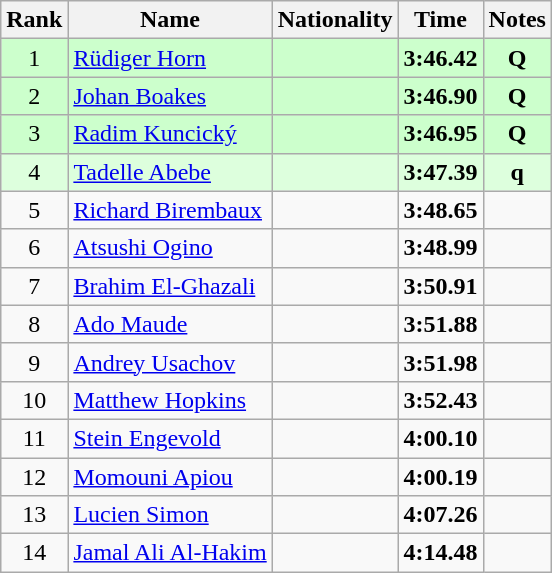<table class="wikitable sortable" style="text-align:center">
<tr>
<th>Rank</th>
<th>Name</th>
<th>Nationality</th>
<th>Time</th>
<th>Notes</th>
</tr>
<tr bgcolor=ccffcc>
<td>1</td>
<td align=left><a href='#'>Rüdiger Horn</a></td>
<td align=left></td>
<td><strong>3:46.42</strong></td>
<td><strong>Q</strong></td>
</tr>
<tr bgcolor=ccffcc>
<td>2</td>
<td align=left><a href='#'>Johan Boakes</a></td>
<td align=left></td>
<td><strong>3:46.90</strong></td>
<td><strong>Q</strong></td>
</tr>
<tr bgcolor=ccffcc>
<td>3</td>
<td align=left><a href='#'>Radim Kuncický</a></td>
<td align=left></td>
<td><strong>3:46.95</strong></td>
<td><strong>Q</strong></td>
</tr>
<tr bgcolor=ddffdd>
<td>4</td>
<td align=left><a href='#'>Tadelle Abebe</a></td>
<td align=left></td>
<td><strong>3:47.39</strong></td>
<td><strong>q</strong></td>
</tr>
<tr>
<td>5</td>
<td align=left><a href='#'>Richard Birembaux</a></td>
<td align=left></td>
<td><strong>3:48.65</strong></td>
<td></td>
</tr>
<tr>
<td>6</td>
<td align=left><a href='#'>Atsushi Ogino</a></td>
<td align=left></td>
<td><strong>3:48.99</strong></td>
<td></td>
</tr>
<tr>
<td>7</td>
<td align=left><a href='#'>Brahim El-Ghazali</a></td>
<td align=left></td>
<td><strong>3:50.91</strong></td>
<td></td>
</tr>
<tr>
<td>8</td>
<td align=left><a href='#'>Ado Maude</a></td>
<td align=left></td>
<td><strong>3:51.88</strong></td>
<td></td>
</tr>
<tr>
<td>9</td>
<td align=left><a href='#'>Andrey Usachov</a></td>
<td align=left></td>
<td><strong>3:51.98</strong></td>
<td></td>
</tr>
<tr>
<td>10</td>
<td align=left><a href='#'>Matthew Hopkins</a></td>
<td align=left></td>
<td><strong>3:52.43</strong></td>
<td></td>
</tr>
<tr>
<td>11</td>
<td align=left><a href='#'>Stein Engevold</a></td>
<td align=left></td>
<td><strong>4:00.10</strong></td>
<td></td>
</tr>
<tr>
<td>12</td>
<td align=left><a href='#'>Momouni Apiou</a></td>
<td align=left></td>
<td><strong>4:00.19</strong></td>
<td></td>
</tr>
<tr>
<td>13</td>
<td align=left><a href='#'>Lucien Simon</a></td>
<td align=left></td>
<td><strong>4:07.26</strong></td>
<td></td>
</tr>
<tr>
<td>14</td>
<td align=left><a href='#'>Jamal Ali Al-Hakim</a></td>
<td align=left></td>
<td><strong>4:14.48</strong></td>
<td></td>
</tr>
</table>
